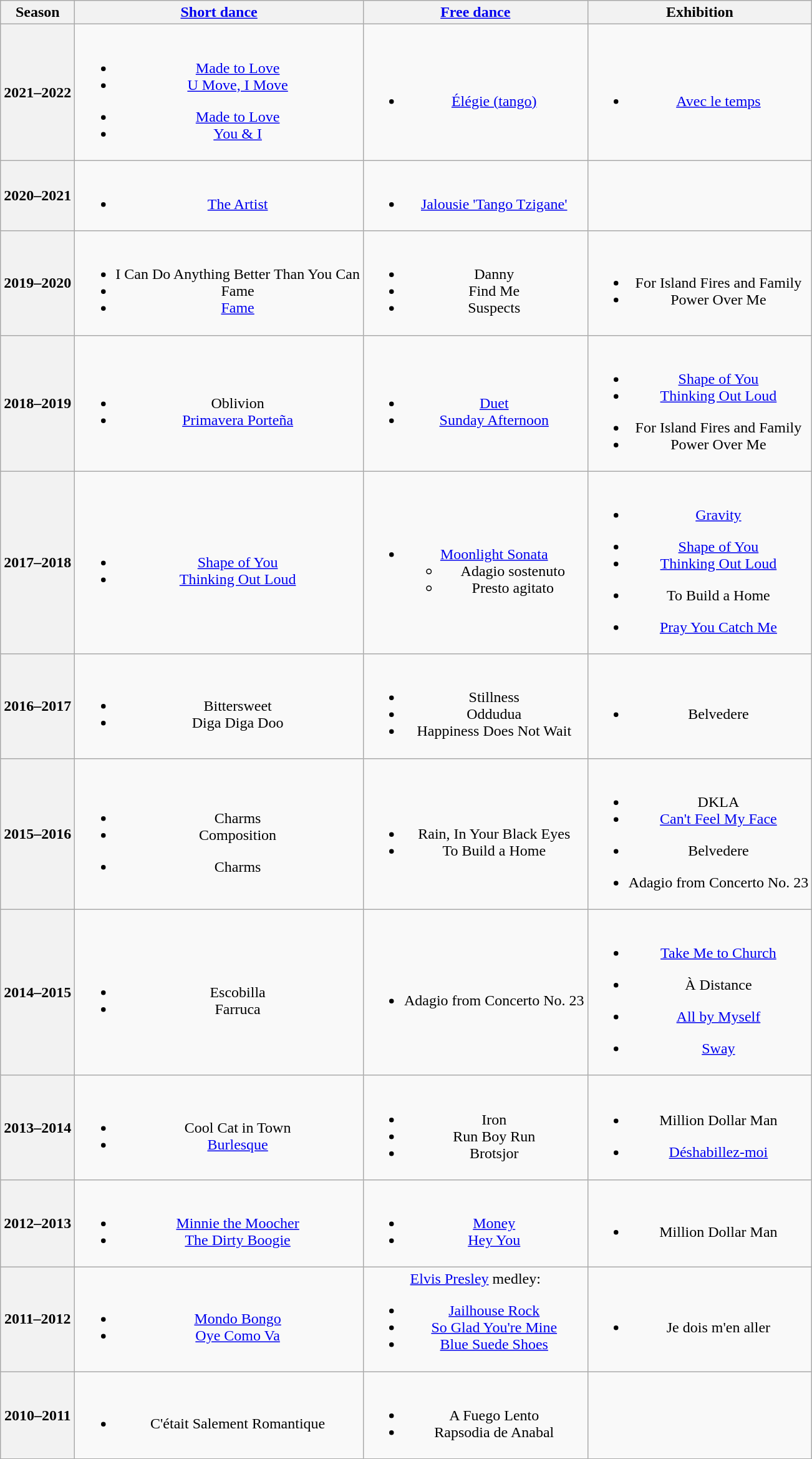<table class="wikitable" style="text-align:center">
<tr>
<th>Season</th>
<th><a href='#'>Short dance</a></th>
<th><a href='#'>Free dance</a></th>
<th>Exhibition</th>
</tr>
<tr>
<th>2021–2022 <br> </th>
<td><br><ul><li> <a href='#'>Made to Love</a></li><li> <a href='#'>U Move, I Move</a> <br> </li></ul><ul><li> <a href='#'>Made to Love</a></li><li> <a href='#'>You & I</a> <br> </li></ul></td>
<td><br><ul><li><a href='#'>Élégie (tango)</a> <br> </li></ul></td>
<td><br><ul><li><a href='#'>Avec le temps</a> <br> </li></ul></td>
</tr>
<tr>
<th>2020–2021 <br> </th>
<td><br><ul><li><a href='#'>The Artist</a> <br> </li></ul></td>
<td><br><ul><li><a href='#'>Jalousie 'Tango Tzigane'</a> <br> </li></ul></td>
<td></td>
</tr>
<tr>
<th>2019–2020 <br> </th>
<td><br><ul><li> I Can Do Anything Better Than You Can <br> </li><li> Fame <br> </li><li> <a href='#'>Fame</a> <br> </li></ul></td>
<td><br><ul><li>Danny <br> </li><li>Find Me <br> </li><li>Suspects <br> </li></ul></td>
<td><br><ul><li>For Island Fires and Family <br> </li><li>Power Over Me <br> </li></ul></td>
</tr>
<tr>
<th>2018–2019 <br></th>
<td><br><ul><li> Oblivion <br></li><li><a href='#'>Primavera Porteña</a> <br></li></ul></td>
<td><br><ul><li><a href='#'>Duet</a> <br></li><li><a href='#'>Sunday Afternoon</a> <br></li></ul></td>
<td><br><ul><li><a href='#'>Shape of You</a>  <br></li><li><a href='#'>Thinking Out Loud</a> <br></li></ul><ul><li>For Island Fires and Family <br> </li><li>Power Over Me <br> </li></ul></td>
</tr>
<tr>
<th>2017–2018 <br> </th>
<td><br><ul><li><a href='#'>Shape of You</a> <br></li><li><a href='#'>Thinking Out Loud</a> <br></li></ul></td>
<td><br><ul><li><a href='#'>Moonlight Sonata</a> <br><ul><li>Adagio sostenuto <br> </li><li>Presto agitato</li></ul></li></ul></td>
<td><br><ul><li><a href='#'>Gravity</a> <br></li></ul><ul><li><a href='#'>Shape of You</a>  <br></li><li><a href='#'>Thinking Out Loud</a> <br></li></ul><ul><li>To Build a Home <br></li></ul><ul><li><a href='#'>Pray You Catch Me</a> <br></li></ul></td>
</tr>
<tr>
<th>2016–2017 <br> </th>
<td><br><ul><li> Bittersweet <br></li><li> Diga Diga Doo <br></li></ul></td>
<td><br><ul><li>Stillness <br></li><li>Oddudua <br></li><li>Happiness Does Not Wait <br></li></ul></td>
<td><br><ul><li>Belvedere <br></li></ul></td>
</tr>
<tr>
<th>2015–2016 <br> </th>
<td><br><ul><li> Charms <br></li><li> Composition <br></li></ul><ul><li> Charms <br></li></ul></td>
<td><br><ul><li>Rain, In Your Black Eyes <br></li><li>To Build a Home <br></li></ul></td>
<td><br><ul><li>DKLA <br></li><li><a href='#'>Can't Feel My Face</a> <br></li></ul><ul><li>Belvedere <br></li></ul><ul><li>Adagio from Concerto No. 23 <br></li></ul></td>
</tr>
<tr>
<th>2014–2015 <br> </th>
<td><br><ul><li> Escobilla <br></li><li> Farruca <br></li></ul></td>
<td><br><ul><li>Adagio from Concerto No. 23 <br></li></ul></td>
<td><br><ul><li><a href='#'>Take Me to Church</a> <br></li></ul><ul><li>À Distance <br></li></ul><ul><li><a href='#'>All by Myself</a> <br></li></ul><ul><li><a href='#'>Sway</a> <br></li></ul></td>
</tr>
<tr>
<th>2013–2014 <br> </th>
<td><br><ul><li> Cool Cat in Town <br></li><li> <a href='#'>Burlesque</a></li></ul></td>
<td><br><ul><li>Iron <br></li><li>Run Boy Run <br></li><li>Brotsjor <br></li></ul></td>
<td><br><ul><li>Million Dollar Man <br></li></ul><ul><li><a href='#'>Déshabillez-moi</a></li></ul></td>
</tr>
<tr>
<th>2012–2013 <br> </th>
<td><br><ul><li> <a href='#'>Minnie the Moocher</a></li><li><a href='#'>The Dirty Boogie</a></li></ul></td>
<td><br><ul><li><a href='#'>Money</a> <br></li><li><a href='#'>Hey You</a> <br></li></ul></td>
<td><br><ul><li>Million Dollar Man <br></li></ul></td>
</tr>
<tr>
<th>2011–2012 <br> </th>
<td><br><ul><li> <a href='#'>Mondo Bongo</a> <br></li><li> <a href='#'>Oye Como Va</a> <br></li></ul></td>
<td><a href='#'>Elvis Presley</a> medley:<br><ul><li><a href='#'>Jailhouse Rock</a></li><li><a href='#'>So Glad You're Mine</a></li><li><a href='#'>Blue Suede Shoes</a></li></ul></td>
<td><br><ul><li>Je dois m'en aller <br></li></ul></td>
</tr>
<tr>
<th>2010–2011 <br> </th>
<td><br><ul><li> C'était Salement Romantique <br></li></ul></td>
<td><br><ul><li>A Fuego Lento <br></li><li>Rapsodia de Anabal <br></li></ul></td>
<td></td>
</tr>
</table>
